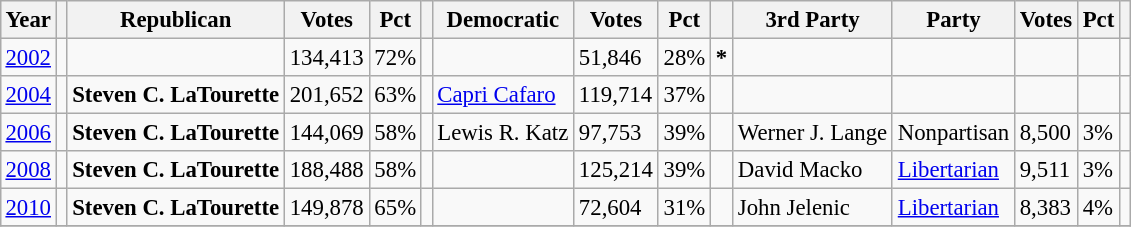<table class="wikitable" style="margin:0.5em ; font-size:95%">
<tr>
<th>Year</th>
<th></th>
<th>Republican</th>
<th>Votes</th>
<th>Pct</th>
<th></th>
<th>Democratic</th>
<th>Votes</th>
<th>Pct</th>
<th></th>
<th>3rd Party</th>
<th>Party</th>
<th>Votes</th>
<th>Pct</th>
<th></th>
</tr>
<tr>
<td><a href='#'>2002</a></td>
<td></td>
<td></td>
<td>134,413</td>
<td>72%</td>
<td></td>
<td></td>
<td>51,846</td>
<td>28%</td>
<td><strong>*</strong></td>
<td></td>
<td></td>
<td></td>
<td></td>
<td></td>
</tr>
<tr>
<td><a href='#'>2004</a></td>
<td></td>
<td><strong>Steven C. LaTourette</strong></td>
<td>201,652</td>
<td>63%</td>
<td></td>
<td><a href='#'>Capri Cafaro</a></td>
<td>119,714</td>
<td>37%</td>
<td></td>
<td></td>
<td></td>
<td></td>
<td></td>
<td></td>
</tr>
<tr>
<td><a href='#'>2006</a></td>
<td></td>
<td><strong>Steven C. LaTourette</strong></td>
<td>144,069</td>
<td>58%</td>
<td></td>
<td>Lewis R. Katz</td>
<td>97,753</td>
<td>39%</td>
<td></td>
<td>Werner J. Lange</td>
<td>Nonpartisan</td>
<td>8,500</td>
<td>3%</td>
<td></td>
</tr>
<tr>
<td><a href='#'>2008</a></td>
<td></td>
<td><strong>Steven C. LaTourette</strong></td>
<td>188,488</td>
<td>58%</td>
<td></td>
<td></td>
<td>125,214</td>
<td>39%</td>
<td></td>
<td>David Macko</td>
<td><a href='#'>Libertarian</a></td>
<td>9,511 </td>
<td>3%</td>
<td></td>
</tr>
<tr>
<td><a href='#'>2010</a></td>
<td></td>
<td><strong>Steven C. LaTourette</strong></td>
<td>149,878</td>
<td>65%</td>
<td></td>
<td></td>
<td>72,604</td>
<td>31%</td>
<td></td>
<td>John Jelenic</td>
<td><a href='#'>Libertarian</a></td>
<td>8,383</td>
<td>4%</td>
<td></td>
</tr>
<tr>
</tr>
</table>
